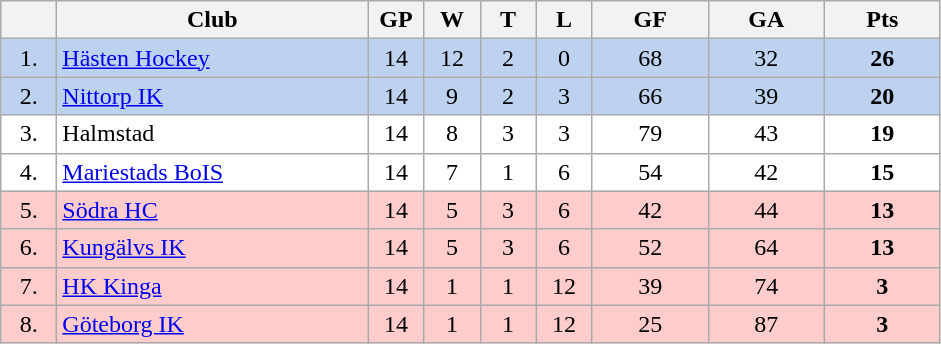<table class="wikitable">
<tr>
<th width="30"></th>
<th width="200">Club</th>
<th width="30">GP</th>
<th width="30">W</th>
<th width="30">T</th>
<th width="30">L</th>
<th width="70">GF</th>
<th width="70">GA</th>
<th width="70">Pts</th>
</tr>
<tr bgcolor="#BCD2EE" align="center">
<td>1.</td>
<td align="left"><a href='#'>Hästen Hockey</a></td>
<td>14</td>
<td>12</td>
<td>2</td>
<td>0</td>
<td>68</td>
<td>32</td>
<td><strong>26</strong></td>
</tr>
<tr bgcolor="#BCD2EE" align="center">
<td>2.</td>
<td align="left"><a href='#'>Nittorp IK</a></td>
<td>14</td>
<td>9</td>
<td>2</td>
<td>3</td>
<td>66</td>
<td>39</td>
<td><strong>20</strong></td>
</tr>
<tr bgcolor="#FFFFFF" align="center">
<td>3.</td>
<td align="left">Halmstad</td>
<td>14</td>
<td>8</td>
<td>3</td>
<td>3</td>
<td>79</td>
<td>43</td>
<td><strong>19</strong></td>
</tr>
<tr bgcolor="#FFFFFF" align="center">
<td>4.</td>
<td align="left"><a href='#'>Mariestads BoIS</a></td>
<td>14</td>
<td>7</td>
<td>1</td>
<td>6</td>
<td>54</td>
<td>42</td>
<td><strong>15</strong></td>
</tr>
<tr bgcolor="#FFCCCC" align="center">
<td>5.</td>
<td align="left"><a href='#'>Södra HC</a></td>
<td>14</td>
<td>5</td>
<td>3</td>
<td>6</td>
<td>42</td>
<td>44</td>
<td><strong>13</strong></td>
</tr>
<tr bgcolor="#FFCCCC" align="center">
<td>6.</td>
<td align="left"><a href='#'>Kungälvs IK</a></td>
<td>14</td>
<td>5</td>
<td>3</td>
<td>6</td>
<td>52</td>
<td>64</td>
<td><strong>13</strong></td>
</tr>
<tr bgcolor="#FFCCCC" align="center">
<td>7.</td>
<td align="left"><a href='#'>HK Kinga</a></td>
<td>14</td>
<td>1</td>
<td>1</td>
<td>12</td>
<td>39</td>
<td>74</td>
<td><strong>3</strong></td>
</tr>
<tr bgcolor="#FFCCCC" align="center">
<td>8.</td>
<td align="left"><a href='#'>Göteborg IK</a></td>
<td>14</td>
<td>1</td>
<td>1</td>
<td>12</td>
<td>25</td>
<td>87</td>
<td><strong>3</strong></td>
</tr>
</table>
